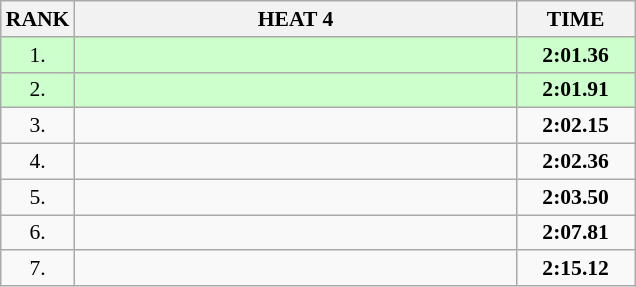<table class="wikitable" style="border-collapse: collapse; font-size: 90%;">
<tr>
<th>RANK</th>
<th style="width: 20em">HEAT 4</th>
<th style="width: 5em">TIME</th>
</tr>
<tr style="background:#ccffcc;">
<td align="center">1.</td>
<td></td>
<td align="center"><strong>2:01.36</strong></td>
</tr>
<tr style="background:#ccffcc;">
<td align="center">2.</td>
<td></td>
<td align="center"><strong>2:01.91</strong></td>
</tr>
<tr>
<td align="center">3.</td>
<td></td>
<td align="center"><strong>2:02.15</strong></td>
</tr>
<tr>
<td align="center">4.</td>
<td></td>
<td align="center"><strong>2:02.36</strong></td>
</tr>
<tr>
<td align="center">5.</td>
<td></td>
<td align="center"><strong>2:03.50</strong></td>
</tr>
<tr>
<td align="center">6.</td>
<td></td>
<td align="center"><strong>2:07.81</strong></td>
</tr>
<tr>
<td align="center">7.</td>
<td></td>
<td align="center"><strong>2:15.12</strong></td>
</tr>
</table>
